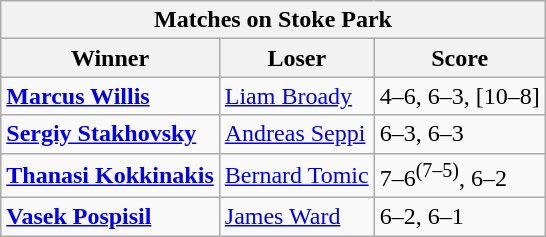<table class="wikitable">
<tr>
<th colspan=3>Matches on Stoke Park</th>
</tr>
<tr>
<th>Winner</th>
<th>Loser</th>
<th>Score</th>
</tr>
<tr>
<td><strong> <a href='#'>Marcus Willis</a></strong></td>
<td> <a href='#'>Liam Broady</a></td>
<td>4–6, 6–3, [10–8]</td>
</tr>
<tr>
<td><strong> <a href='#'>Sergiy Stakhovsky</a></strong></td>
<td> <a href='#'>Andreas Seppi</a></td>
<td>6–3, 6–3</td>
</tr>
<tr>
<td><strong> <a href='#'>Thanasi Kokkinakis</a></strong></td>
<td> <a href='#'>Bernard Tomic</a></td>
<td>7–6<sup>(7–5)</sup>, 6–2</td>
</tr>
<tr>
<td><strong> <a href='#'>Vasek Pospisil</a></strong></td>
<td> <a href='#'>James Ward</a></td>
<td>6–2, 6–1</td>
</tr>
</table>
